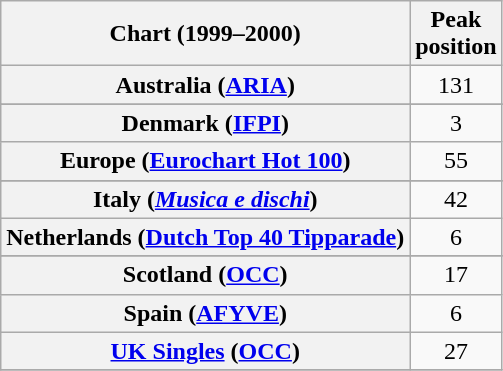<table class="wikitable sortable plainrowheaders" style="text-align:center">
<tr>
<th>Chart (1999–2000)</th>
<th>Peak<br>position</th>
</tr>
<tr>
<th scope="row">Australia (<a href='#'>ARIA</a>)</th>
<td>131</td>
</tr>
<tr>
</tr>
<tr>
</tr>
<tr>
</tr>
<tr>
<th scope="row">Denmark (<a href='#'>IFPI</a>)</th>
<td>3</td>
</tr>
<tr>
<th scope="row">Europe (<a href='#'>Eurochart Hot 100</a>)</th>
<td>55</td>
</tr>
<tr>
</tr>
<tr>
<th scope="row">Italy (<em><a href='#'>Musica e dischi</a></em>)</th>
<td>42</td>
</tr>
<tr>
<th scope="row">Netherlands (<a href='#'>Dutch Top 40 Tipparade</a>)</th>
<td>6</td>
</tr>
<tr>
</tr>
<tr>
<th scope="row">Scotland (<a href='#'>OCC</a>)</th>
<td>17</td>
</tr>
<tr>
<th scope="row">Spain (<a href='#'>AFYVE</a>)</th>
<td>6</td>
</tr>
<tr>
<th scope="row"><a href='#'>UK Singles</a> (<a href='#'>OCC</a>)</th>
<td>27</td>
</tr>
<tr>
</tr>
</table>
